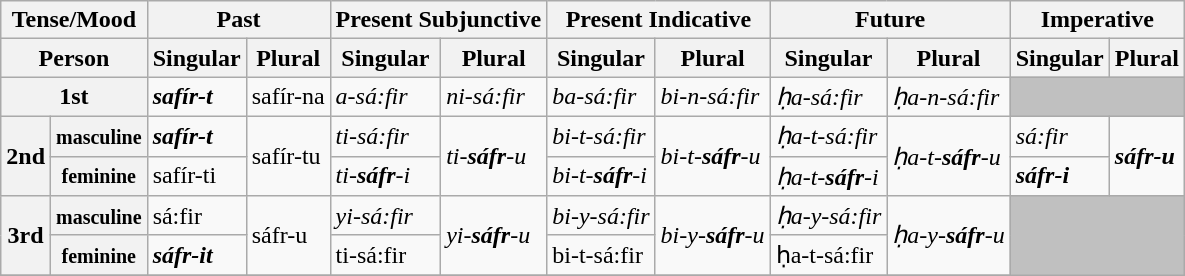<table class="wikitable">
<tr>
<th colspan=2>Tense/Mood</th>
<th colspan=2>Past</th>
<th colspan=2>Present Subjunctive</th>
<th colspan=2>Present Indicative</th>
<th colspan=2>Future</th>
<th colspan=2>Imperative</th>
</tr>
<tr>
<th colspan=2>Person</th>
<th>Singular</th>
<th>Plural</th>
<th>Singular</th>
<th>Plural</th>
<th>Singular</th>
<th>Plural</th>
<th>Singular</th>
<th>Plural</th>
<th>Singular</th>
<th>Plural</th>
</tr>
<tr>
<th colspan=2>1st</th>
<td><strong><em>sa<strong>fír-t<em></td>
<td></em></strong>sa</strong>fír-na</em></td>
<td><em>a-sá:fir</em></td>
<td><em>ni-sá:fir</em></td>
<td><em>ba-sá:fir</em></td>
<td><em>bi-n-sá:fir</em></td>
<td><em>ḥa-sá:fir</em></td>
<td><em>ḥa-n-sá:fir</em></td>
<td colspan=2 style=background:silver></td>
</tr>
<tr>
<th rowspan=2>2nd</th>
<th><small>masculine</small></th>
<td><strong><em>sa<strong>fír-t<em></td>
<td rowspan=2></em></strong>sa</strong>fír-tu</em></td>
<td><em>ti-sá:fir</em></td>
<td rowspan=2><em>ti-<strong>sáfr</strong>-u</em></td>
<td><em>bi-t-sá:fir</em></td>
<td rowspan=2><em>bi-t-<strong>sáfr</strong>-u</em></td>
<td><em>ḥa-t-sá:fir</em></td>
<td rowspan=2><em>ḥa-t-<strong>sáfr</strong>-u</em></td>
<td><em>sá:fir</em></td>
<td rowspan=2><strong><em>sáfr<strong>-u<em></td>
</tr>
<tr>
<th><small>feminine</small></th>
<td></em></strong>sa</strong>fír-ti</em></td>
<td><em>ti-<strong>sáfr</strong>-i</em></td>
<td><em>bi-t-<strong>sáfr</strong>-i</em></td>
<td><em>ḥa-t-<strong>sáfr</strong>-i</em></td>
<td><strong><em>sáfr<strong>-i<em></td>
</tr>
<tr>
<th rowspan=2>3rd</th>
<th><small>masculine</small></th>
<td></em>sá:fir<em></td>
<td rowspan=2></em></strong>sáfr</strong>-u</em></td>
<td><em>yi-sá:fir</em></td>
<td rowspan=2><em>yi-<strong>sáfr</strong>-u</em></td>
<td><em>bi-y-sá:fir</em></td>
<td rowspan=2><em>bi-y-<strong>sáfr</strong>-u</em></td>
<td><em>ḥa-y-sá:fir</em></td>
<td rowspan=2><em>ḥa-y-<strong>sáfr</strong>-u</em></td>
<td rowspan=2 colspan=2 style=background:silver></td>
</tr>
<tr>
<th><small>feminine</small></th>
<td><strong><em>sáfr<strong>-it<em></td>
<td></em>ti-sá:fir<em></td>
<td></em>bi-t-sá:fir<em></td>
<td></em>ḥa-t-sá:fir<em></td>
</tr>
<tr>
</tr>
</table>
